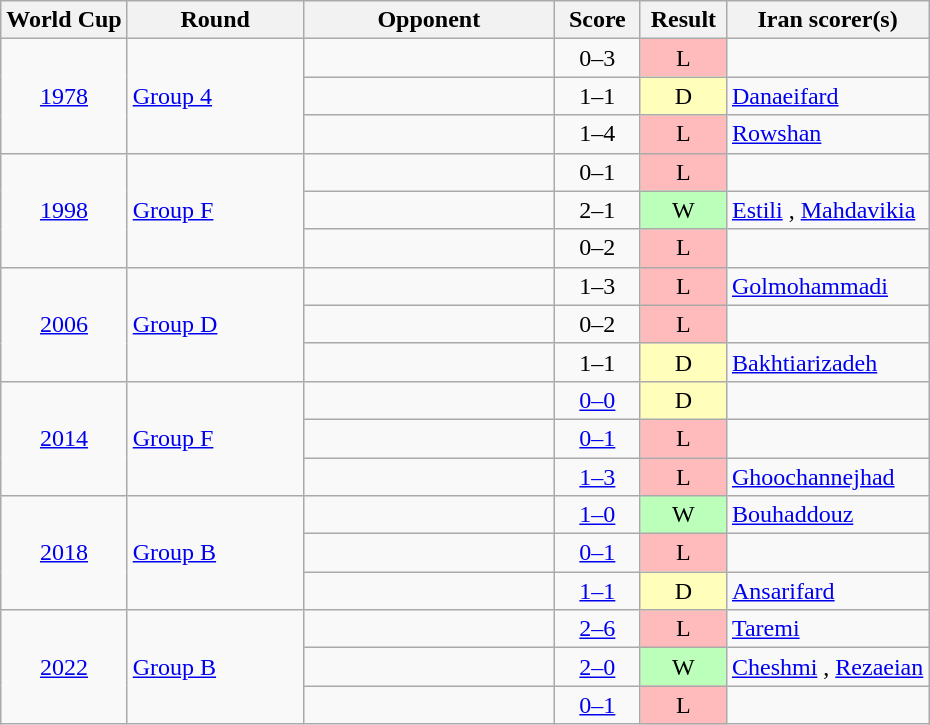<table class="wikitable sortable" style="text-align:left;">
<tr>
<th>World Cup</th>
<th width=110>Round</th>
<th width=160>Opponent</th>
<th width=50>Score</th>
<th width=50>Result</th>
<th>Iran scorer(s)</th>
</tr>
<tr>
<td rowspan="3" align=center><a href='#'>1978</a></td>
<td rowspan="3"><a href='#'>Group 4</a></td>
<td></td>
<td align=center>0–3</td>
<td align=center bgcolor="#ffbbbb">L</td>
<td></td>
</tr>
<tr>
<td></td>
<td align=center>1–1</td>
<td align=center bgcolor="#ffffbb">D</td>
<td><a href='#'>Danaeifard</a> </td>
</tr>
<tr>
<td></td>
<td align=center>1–4</td>
<td align=center bgcolor="#ffbbbb">L</td>
<td><a href='#'>Rowshan</a> </td>
</tr>
<tr>
<td rowspan="3" align=center><a href='#'>1998</a></td>
<td rowspan="3"><a href='#'>Group F</a></td>
<td></td>
<td align=center>0–1</td>
<td align=center bgcolor="#ffbbbb">L</td>
<td></td>
</tr>
<tr>
<td></td>
<td align=center>2–1</td>
<td align=center bgcolor="#bbffbb">W</td>
<td><a href='#'>Estili</a> , <a href='#'>Mahdavikia</a> </td>
</tr>
<tr>
<td></td>
<td align=center>0–2</td>
<td align=center bgcolor="#ffbbbb">L</td>
<td></td>
</tr>
<tr>
<td rowspan="3" align=center><a href='#'>2006</a></td>
<td rowspan="3"><a href='#'>Group D</a></td>
<td></td>
<td align=center>1–3</td>
<td align=center bgcolor="#ffbbbb">L</td>
<td><a href='#'>Golmohammadi</a> </td>
</tr>
<tr>
<td></td>
<td align=center>0–2</td>
<td align=center bgcolor="#ffbbbb">L</td>
<td></td>
</tr>
<tr>
<td></td>
<td align=center>1–1</td>
<td align=center bgcolor="#ffffbb">D</td>
<td><a href='#'>Bakhtiarizadeh</a> </td>
</tr>
<tr>
<td rowspan="3" align=center><a href='#'>2014</a></td>
<td rowspan="3"><a href='#'>Group F</a></td>
<td></td>
<td align=center><a href='#'>0–0</a></td>
<td align=center bgcolor="#ffffbb">D</td>
<td></td>
</tr>
<tr>
<td></td>
<td align=center><a href='#'>0–1</a></td>
<td align=center bgcolor="#ffbbbb">L</td>
<td></td>
</tr>
<tr>
<td></td>
<td align=center><a href='#'>1–3</a></td>
<td align=center bgcolor="#ffbbbb">L</td>
<td><a href='#'>Ghoochannejhad</a> </td>
</tr>
<tr>
<td rowspan="3" align=center><a href='#'>2018</a></td>
<td rowspan="3"><a href='#'>Group B</a></td>
<td></td>
<td align=center><a href='#'>1–0</a></td>
<td align=center bgcolor="#bbffbb">W</td>
<td><a href='#'>Bouhaddouz</a> </td>
</tr>
<tr>
<td></td>
<td align=center><a href='#'>0–1</a></td>
<td align=center bgcolor="#ffbbbb">L</td>
<td></td>
</tr>
<tr>
<td></td>
<td align=center><a href='#'>1–1</a></td>
<td align=center bgcolor="#ffffbb">D</td>
<td><a href='#'>Ansarifard</a> </td>
</tr>
<tr>
<td rowspan="3" align=center><a href='#'>2022</a></td>
<td rowspan="3"><a href='#'>Group B</a></td>
<td></td>
<td align=center><a href='#'>2–6</a></td>
<td align=center bgcolor="#ffbbbb">L</td>
<td><a href='#'>Taremi</a> </td>
</tr>
<tr>
<td></td>
<td align=center><a href='#'>2–0</a></td>
<td align=center bgcolor="#bbffbb">W</td>
<td><a href='#'>Cheshmi</a> , <a href='#'>Rezaeian</a> </td>
</tr>
<tr>
<td></td>
<td align=center><a href='#'>0–1</a></td>
<td align=center bgcolor="#ffbbbb">L</td>
<td></td>
</tr>
</table>
